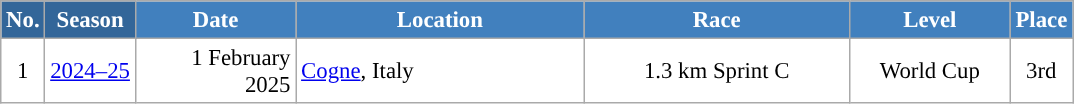<table class="wikitable sortable" style="font-size:95%; text-align:center; border:grey solid 1px; border-collapse:collapse; background:#ffffff;">
<tr style="background:#efefef;">
<th style="background-color:#369; color:white;">No.</th>
<th style="background-color:#369; color:white;">Season</th>
<th style="background-color:#4180be; color:white; width:100px;">Date</th>
<th style="background-color:#4180be; color:white; width:185px;">Location</th>
<th style="background-color:#4180be; color:white; width:170px;">Race</th>
<th style="background-color:#4180be; color:white; width:100px;">Level</th>
<th style="background-color:#4180be; color:white;">Place</th>
</tr>
<tr>
<td align=center>1</td>
<td rowspan=1 align=center><a href='#'>2024–25</a></td>
<td align=right>1 February 2025</td>
<td align=left> <a href='#'>Cogne</a>, Italy</td>
<td>1.3 km Sprint C</td>
<td>World Cup</td>
<td>3rd</td>
</tr>
</table>
